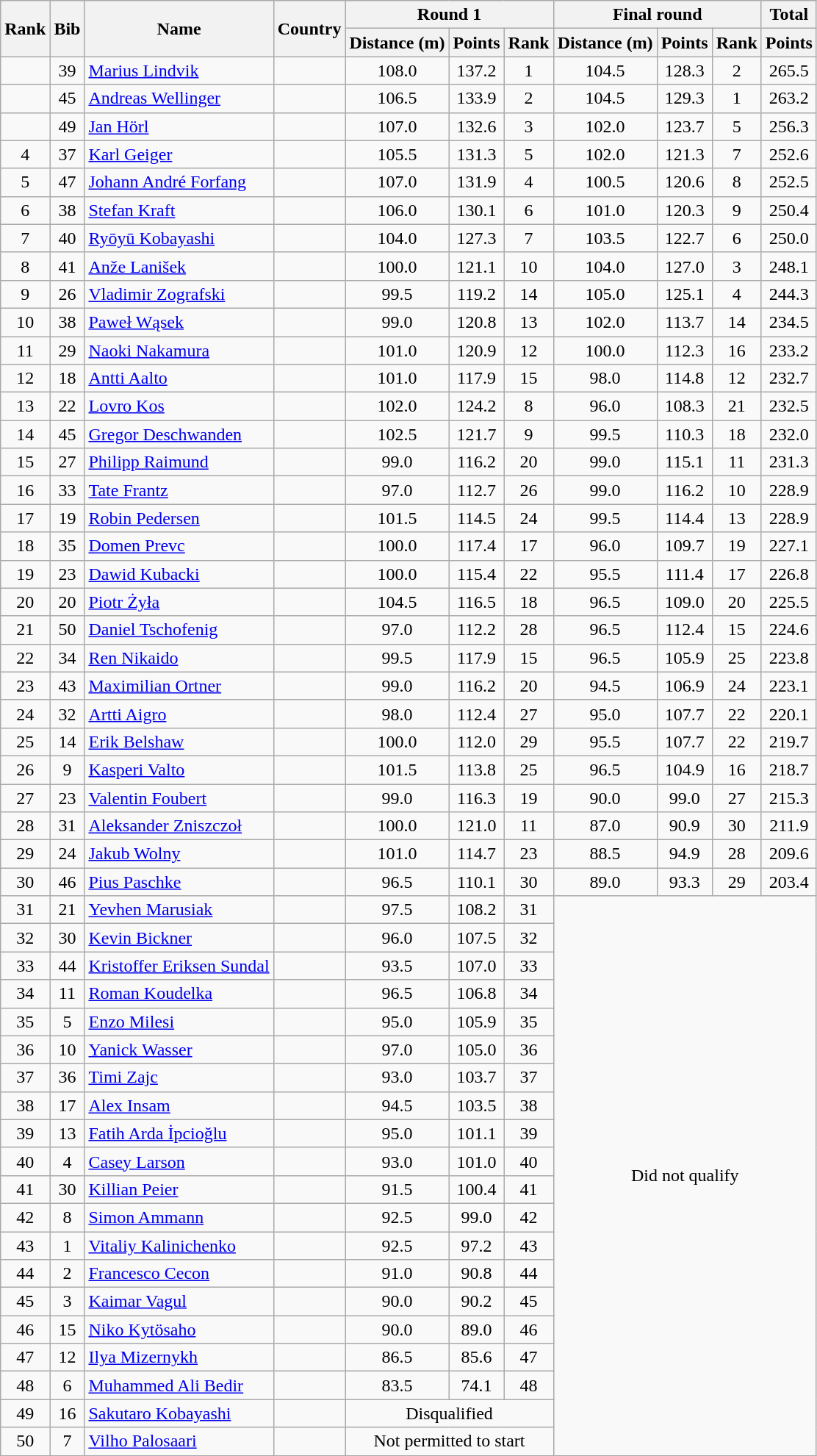<table class="wikitable sortable" style="text-align:center">
<tr>
<th rowspan=2>Rank</th>
<th rowspan=2>Bib</th>
<th rowspan=2>Name</th>
<th rowspan=2>Country</th>
<th colspan=3>Round 1</th>
<th colspan=3>Final round</th>
<th>Total</th>
</tr>
<tr>
<th>Distance (m)</th>
<th>Points</th>
<th>Rank</th>
<th>Distance (m)</th>
<th>Points</th>
<th>Rank</th>
<th>Points</th>
</tr>
<tr>
<td></td>
<td>39</td>
<td align=left><a href='#'>Marius Lindvik</a></td>
<td align=left></td>
<td>108.0</td>
<td>137.2</td>
<td>1</td>
<td>104.5</td>
<td>128.3</td>
<td>2</td>
<td>265.5</td>
</tr>
<tr>
<td></td>
<td>45</td>
<td align=left><a href='#'>Andreas Wellinger</a></td>
<td align=left></td>
<td>106.5</td>
<td>133.9</td>
<td>2</td>
<td>104.5</td>
<td>129.3</td>
<td>1</td>
<td>263.2</td>
</tr>
<tr>
<td></td>
<td>49</td>
<td align=left><a href='#'>Jan Hörl</a></td>
<td align=left></td>
<td>107.0</td>
<td>132.6</td>
<td>3</td>
<td>102.0</td>
<td>123.7</td>
<td>5</td>
<td>256.3</td>
</tr>
<tr>
<td>4</td>
<td>37</td>
<td align=left><a href='#'>Karl Geiger</a></td>
<td align=left></td>
<td>105.5</td>
<td>131.3</td>
<td>5</td>
<td>102.0</td>
<td>121.3</td>
<td>7</td>
<td>252.6</td>
</tr>
<tr>
<td>5</td>
<td>47</td>
<td align=left><a href='#'>Johann André Forfang</a></td>
<td align=left></td>
<td>107.0</td>
<td>131.9</td>
<td>4</td>
<td>100.5</td>
<td>120.6</td>
<td>8</td>
<td>252.5</td>
</tr>
<tr>
<td>6</td>
<td>38</td>
<td align=left><a href='#'>Stefan Kraft</a></td>
<td align=left></td>
<td>106.0</td>
<td>130.1</td>
<td>6</td>
<td>101.0</td>
<td>120.3</td>
<td>9</td>
<td>250.4</td>
</tr>
<tr>
<td>7</td>
<td>40</td>
<td align=left><a href='#'>Ryōyū Kobayashi</a></td>
<td align=left></td>
<td>104.0</td>
<td>127.3</td>
<td>7</td>
<td>103.5</td>
<td>122.7</td>
<td>6</td>
<td>250.0</td>
</tr>
<tr>
<td>8</td>
<td>41</td>
<td align=left><a href='#'>Anže Lanišek</a></td>
<td align=left></td>
<td>100.0</td>
<td>121.1</td>
<td>10</td>
<td>104.0</td>
<td>127.0</td>
<td>3</td>
<td>248.1</td>
</tr>
<tr>
<td>9</td>
<td>26</td>
<td align=left><a href='#'>Vladimir Zografski</a></td>
<td align=left></td>
<td>99.5</td>
<td>119.2</td>
<td>14</td>
<td>105.0</td>
<td>125.1</td>
<td>4</td>
<td>244.3</td>
</tr>
<tr>
<td>10</td>
<td>38</td>
<td align=left><a href='#'>Paweł Wąsek</a></td>
<td align=left></td>
<td>99.0</td>
<td>120.8</td>
<td>13</td>
<td>102.0</td>
<td>113.7</td>
<td>14</td>
<td>234.5</td>
</tr>
<tr>
<td>11</td>
<td>29</td>
<td align=left><a href='#'>Naoki Nakamura</a></td>
<td align=left></td>
<td>101.0</td>
<td>120.9</td>
<td>12</td>
<td>100.0</td>
<td>112.3</td>
<td>16</td>
<td>233.2</td>
</tr>
<tr>
<td>12</td>
<td>18</td>
<td align=left><a href='#'>Antti Aalto</a></td>
<td align=left></td>
<td>101.0</td>
<td>117.9</td>
<td>15</td>
<td>98.0</td>
<td>114.8</td>
<td>12</td>
<td>232.7</td>
</tr>
<tr>
<td>13</td>
<td>22</td>
<td align=left><a href='#'>Lovro Kos</a></td>
<td align=left></td>
<td>102.0</td>
<td>124.2</td>
<td>8</td>
<td>96.0</td>
<td>108.3</td>
<td>21</td>
<td>232.5</td>
</tr>
<tr>
<td>14</td>
<td>45</td>
<td align=left><a href='#'>Gregor Deschwanden</a></td>
<td align=left></td>
<td>102.5</td>
<td>121.7</td>
<td>9</td>
<td>99.5</td>
<td>110.3</td>
<td>18</td>
<td>232.0</td>
</tr>
<tr>
<td>15</td>
<td>27</td>
<td align=left><a href='#'>Philipp Raimund</a></td>
<td align=left></td>
<td>99.0</td>
<td>116.2</td>
<td>20</td>
<td>99.0</td>
<td>115.1</td>
<td>11</td>
<td>231.3</td>
</tr>
<tr>
<td>16</td>
<td>33</td>
<td align=left><a href='#'>Tate Frantz</a></td>
<td align=left></td>
<td>97.0</td>
<td>112.7</td>
<td>26</td>
<td>99.0</td>
<td>116.2</td>
<td>10</td>
<td>228.9</td>
</tr>
<tr>
<td>17</td>
<td>19</td>
<td align=left><a href='#'>Robin Pedersen</a></td>
<td align=left></td>
<td>101.5</td>
<td>114.5</td>
<td>24</td>
<td>99.5</td>
<td>114.4</td>
<td>13</td>
<td>228.9</td>
</tr>
<tr>
<td>18</td>
<td>35</td>
<td align=left><a href='#'>Domen Prevc</a></td>
<td align=left></td>
<td>100.0</td>
<td>117.4</td>
<td>17</td>
<td>96.0</td>
<td>109.7</td>
<td>19</td>
<td>227.1</td>
</tr>
<tr>
<td>19</td>
<td>23</td>
<td align=left><a href='#'>Dawid Kubacki</a></td>
<td align=left></td>
<td>100.0</td>
<td>115.4</td>
<td>22</td>
<td>95.5</td>
<td>111.4</td>
<td>17</td>
<td>226.8</td>
</tr>
<tr>
<td>20</td>
<td>20</td>
<td align=left><a href='#'>Piotr Żyła</a></td>
<td align=left></td>
<td>104.5</td>
<td>116.5</td>
<td>18</td>
<td>96.5</td>
<td>109.0</td>
<td>20</td>
<td>225.5</td>
</tr>
<tr>
<td>21</td>
<td>50</td>
<td align=left><a href='#'>Daniel Tschofenig</a></td>
<td align=left></td>
<td>97.0</td>
<td>112.2</td>
<td>28</td>
<td>96.5</td>
<td>112.4</td>
<td>15</td>
<td>224.6</td>
</tr>
<tr>
<td>22</td>
<td>34</td>
<td align=left><a href='#'>Ren Nikaido</a></td>
<td align=left></td>
<td>99.5</td>
<td>117.9</td>
<td>15</td>
<td>96.5</td>
<td>105.9</td>
<td>25</td>
<td>223.8</td>
</tr>
<tr>
<td>23</td>
<td>43</td>
<td align=left><a href='#'>Maximilian Ortner</a></td>
<td align=left></td>
<td>99.0</td>
<td>116.2</td>
<td>20</td>
<td>94.5</td>
<td>106.9</td>
<td>24</td>
<td>223.1</td>
</tr>
<tr>
<td>24</td>
<td>32</td>
<td align=left><a href='#'>Artti Aigro</a></td>
<td align=left></td>
<td>98.0</td>
<td>112.4</td>
<td>27</td>
<td>95.0</td>
<td>107.7</td>
<td>22</td>
<td>220.1</td>
</tr>
<tr>
<td>25</td>
<td>14</td>
<td align=left><a href='#'>Erik Belshaw</a></td>
<td align=left></td>
<td>100.0</td>
<td>112.0</td>
<td>29</td>
<td>95.5</td>
<td>107.7</td>
<td>22</td>
<td>219.7</td>
</tr>
<tr>
<td>26</td>
<td>9</td>
<td align=left><a href='#'>Kasperi Valto</a></td>
<td align=left></td>
<td>101.5</td>
<td>113.8</td>
<td>25</td>
<td>96.5</td>
<td>104.9</td>
<td>16</td>
<td>218.7</td>
</tr>
<tr>
<td>27</td>
<td>23</td>
<td align=left><a href='#'>Valentin Foubert</a></td>
<td align=left></td>
<td>99.0</td>
<td>116.3</td>
<td>19</td>
<td>90.0</td>
<td>99.0</td>
<td>27</td>
<td>215.3</td>
</tr>
<tr>
<td>28</td>
<td>31</td>
<td align=left><a href='#'>Aleksander Zniszczoł</a></td>
<td align=left></td>
<td>100.0</td>
<td>121.0</td>
<td>11</td>
<td>87.0</td>
<td>90.9</td>
<td>30</td>
<td>211.9</td>
</tr>
<tr>
<td>29</td>
<td>24</td>
<td align=left><a href='#'>Jakub Wolny</a></td>
<td align=left></td>
<td>101.0</td>
<td>114.7</td>
<td>23</td>
<td>88.5</td>
<td>94.9</td>
<td>28</td>
<td>209.6</td>
</tr>
<tr>
<td>30</td>
<td>46</td>
<td align=left><a href='#'>Pius Paschke</a></td>
<td align=left></td>
<td>96.5</td>
<td>110.1</td>
<td>30</td>
<td>89.0</td>
<td>93.3</td>
<td>29</td>
<td>203.4</td>
</tr>
<tr>
<td>31</td>
<td>21</td>
<td align=left><a href='#'>Yevhen Marusiak</a></td>
<td align=left></td>
<td>97.5</td>
<td>108.2</td>
<td>31</td>
<td colspan=4 rowspan=20>Did not qualify</td>
</tr>
<tr>
<td>32</td>
<td>30</td>
<td align=left><a href='#'>Kevin Bickner</a></td>
<td align=left></td>
<td>96.0</td>
<td>107.5</td>
<td>32</td>
</tr>
<tr>
<td>33</td>
<td>44</td>
<td align=left><a href='#'>Kristoffer Eriksen Sundal</a></td>
<td align=left></td>
<td>93.5</td>
<td>107.0</td>
<td>33</td>
</tr>
<tr>
<td>34</td>
<td>11</td>
<td align=left><a href='#'>Roman Koudelka</a></td>
<td align=left></td>
<td>96.5</td>
<td>106.8</td>
<td>34</td>
</tr>
<tr>
<td>35</td>
<td>5</td>
<td align=left><a href='#'>Enzo Milesi</a></td>
<td align=left></td>
<td>95.0</td>
<td>105.9</td>
<td>35</td>
</tr>
<tr>
<td>36</td>
<td>10</td>
<td align=left><a href='#'>Yanick Wasser</a></td>
<td align=left></td>
<td>97.0</td>
<td>105.0</td>
<td>36</td>
</tr>
<tr>
<td>37</td>
<td>36</td>
<td align=left><a href='#'>Timi Zajc</a></td>
<td align=left></td>
<td>93.0</td>
<td>103.7</td>
<td>37</td>
</tr>
<tr>
<td>38</td>
<td>17</td>
<td align=left><a href='#'>Alex Insam</a></td>
<td align=left></td>
<td>94.5</td>
<td>103.5</td>
<td>38</td>
</tr>
<tr>
<td>39</td>
<td>13</td>
<td align=left><a href='#'>Fatih Arda İpcioğlu</a></td>
<td align=left></td>
<td>95.0</td>
<td>101.1</td>
<td>39</td>
</tr>
<tr>
<td>40</td>
<td>4</td>
<td align=left><a href='#'>Casey Larson</a></td>
<td align=left></td>
<td>93.0</td>
<td>101.0</td>
<td>40</td>
</tr>
<tr>
<td>41</td>
<td>30</td>
<td align=left><a href='#'>Killian Peier</a></td>
<td align=left></td>
<td>91.5</td>
<td>100.4</td>
<td>41</td>
</tr>
<tr>
<td>42</td>
<td>8</td>
<td align=left><a href='#'>Simon Ammann</a></td>
<td align=left></td>
<td>92.5</td>
<td>99.0</td>
<td>42</td>
</tr>
<tr>
<td>43</td>
<td>1</td>
<td align=left><a href='#'>Vitaliy Kalinichenko</a></td>
<td align=left></td>
<td>92.5</td>
<td>97.2</td>
<td>43</td>
</tr>
<tr>
<td>44</td>
<td>2</td>
<td align=left><a href='#'>Francesco Cecon</a></td>
<td align=left></td>
<td>91.0</td>
<td>90.8</td>
<td>44</td>
</tr>
<tr>
<td>45</td>
<td>3</td>
<td align=left><a href='#'>Kaimar Vagul</a></td>
<td align=left></td>
<td>90.0</td>
<td>90.2</td>
<td>45</td>
</tr>
<tr>
<td>46</td>
<td>15</td>
<td align=left><a href='#'>Niko Kytösaho</a></td>
<td align=left></td>
<td>90.0</td>
<td>89.0</td>
<td>46</td>
</tr>
<tr>
<td>47</td>
<td>12</td>
<td align=left><a href='#'>Ilya Mizernykh</a></td>
<td align=left></td>
<td>86.5</td>
<td>85.6</td>
<td>47</td>
</tr>
<tr>
<td>48</td>
<td>6</td>
<td align=left><a href='#'>Muhammed Ali Bedir</a></td>
<td align=left></td>
<td>83.5</td>
<td>74.1</td>
<td>48</td>
</tr>
<tr>
<td>49</td>
<td>16</td>
<td align=left><a href='#'>Sakutaro Kobayashi</a></td>
<td align=left></td>
<td colspan=3>Disqualified</td>
</tr>
<tr>
<td>50</td>
<td>7</td>
<td align=left><a href='#'>Vilho Palosaari</a></td>
<td align=left></td>
<td colspan=3>Not permitted to start</td>
</tr>
<tr>
</tr>
</table>
